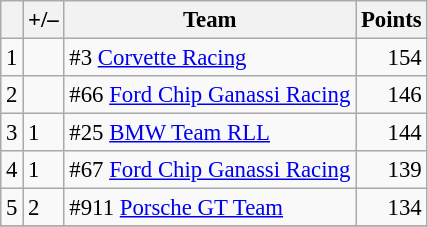<table class="wikitable" style="font-size: 95%;">
<tr>
<th scope="col"></th>
<th scope="col">+/–</th>
<th scope="col">Team</th>
<th scope="col">Points</th>
</tr>
<tr>
<td align=center>1</td>
<td align="left"></td>
<td> #3 <a href='#'>Corvette Racing</a></td>
<td align=right>154</td>
</tr>
<tr>
<td align=center>2</td>
<td align="left"></td>
<td> #66 <a href='#'>Ford Chip Ganassi Racing</a></td>
<td align=right>146</td>
</tr>
<tr>
<td align=center>3</td>
<td align="left"> 1</td>
<td>  #25 <a href='#'>BMW Team RLL</a></td>
<td align=right>144</td>
</tr>
<tr>
<td align=center>4</td>
<td align="left"> 1</td>
<td> #67 <a href='#'>Ford Chip Ganassi Racing</a></td>
<td align=right>139</td>
</tr>
<tr>
<td align=center>5</td>
<td align="left"> 2</td>
<td> #911 <a href='#'>Porsche GT Team</a></td>
<td align=right>134</td>
</tr>
<tr>
</tr>
</table>
